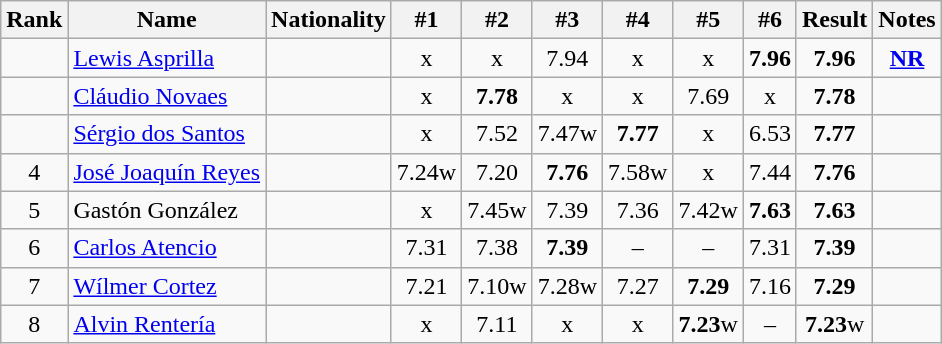<table class="wikitable sortable" style="text-align:center">
<tr>
<th>Rank</th>
<th>Name</th>
<th>Nationality</th>
<th>#1</th>
<th>#2</th>
<th>#3</th>
<th>#4</th>
<th>#5</th>
<th>#6</th>
<th>Result</th>
<th>Notes</th>
</tr>
<tr>
<td></td>
<td align=left><a href='#'>Lewis Asprilla</a></td>
<td align=left></td>
<td>x</td>
<td>x</td>
<td>7.94</td>
<td>x</td>
<td>x</td>
<td><strong>7.96</strong></td>
<td><strong>7.96</strong></td>
<td><strong><a href='#'>NR</a></strong></td>
</tr>
<tr>
<td></td>
<td align=left><a href='#'>Cláudio Novaes</a></td>
<td align=left></td>
<td>x</td>
<td><strong>7.78</strong></td>
<td>x</td>
<td>x</td>
<td>7.69</td>
<td>x</td>
<td><strong>7.78</strong></td>
<td></td>
</tr>
<tr>
<td></td>
<td align=left><a href='#'>Sérgio dos Santos</a></td>
<td align=left></td>
<td>x</td>
<td>7.52</td>
<td>7.47w</td>
<td><strong>7.77</strong></td>
<td>x</td>
<td>6.53</td>
<td><strong>7.77</strong></td>
<td></td>
</tr>
<tr>
<td>4</td>
<td align=left><a href='#'>José Joaquín Reyes</a></td>
<td align=left></td>
<td>7.24w</td>
<td>7.20</td>
<td><strong>7.76</strong></td>
<td>7.58w</td>
<td>x</td>
<td>7.44</td>
<td><strong>7.76</strong></td>
<td></td>
</tr>
<tr>
<td>5</td>
<td align=left>Gastón González</td>
<td align=left></td>
<td>x</td>
<td>7.45w</td>
<td>7.39</td>
<td>7.36</td>
<td>7.42w</td>
<td><strong>7.63</strong></td>
<td><strong>7.63</strong></td>
<td></td>
</tr>
<tr>
<td>6</td>
<td align=left><a href='#'>Carlos Atencio</a></td>
<td align=left></td>
<td>7.31</td>
<td>7.38</td>
<td><strong>7.39</strong></td>
<td>–</td>
<td>–</td>
<td>7.31</td>
<td><strong>7.39</strong></td>
<td></td>
</tr>
<tr>
<td>7</td>
<td align=left><a href='#'>Wílmer Cortez</a></td>
<td align=left></td>
<td>7.21</td>
<td>7.10w</td>
<td>7.28w</td>
<td>7.27</td>
<td><strong>7.29</strong></td>
<td>7.16</td>
<td><strong>7.29</strong></td>
<td></td>
</tr>
<tr>
<td>8</td>
<td align=left><a href='#'>Alvin Rentería</a></td>
<td align=left></td>
<td>x</td>
<td>7.11</td>
<td>x</td>
<td>x</td>
<td><strong>7.23</strong>w</td>
<td>–</td>
<td><strong>7.23</strong>w</td>
<td></td>
</tr>
</table>
